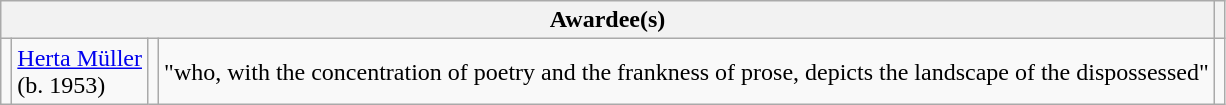<table class="wikitable">
<tr>
<th colspan="4">Awardee(s)</th>
<th></th>
</tr>
<tr>
<td></td>
<td><a href='#'>Herta Müller</a><br>(b. 1953)</td>
<td><br></td>
<td>"who, with the concentration of poetry and the frankness of prose, depicts the landscape of the dispossessed"</td>
<td></td>
</tr>
</table>
